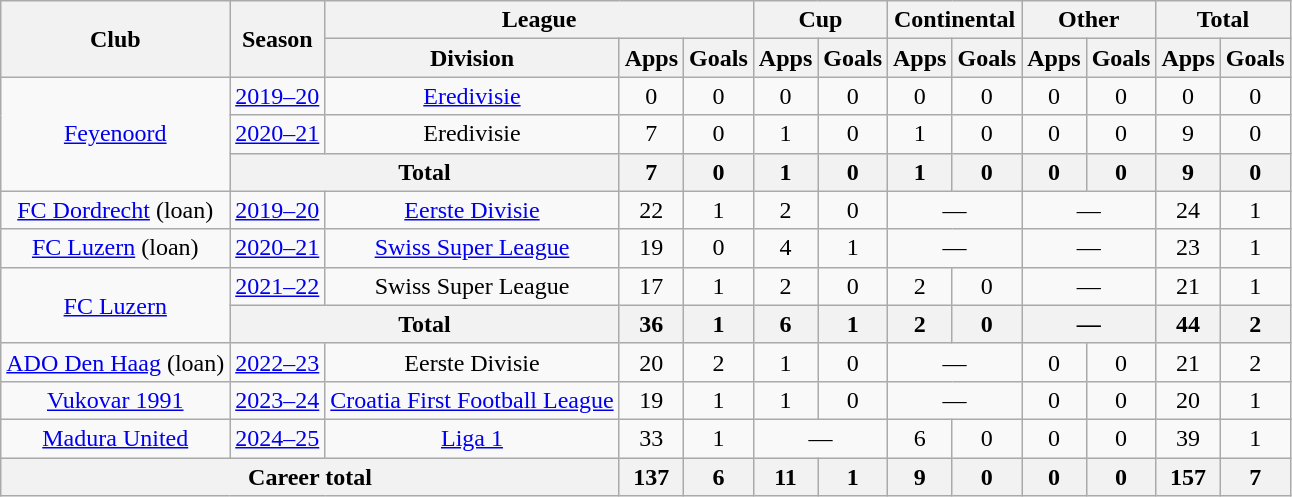<table class="wikitable" style="text-align: center">
<tr>
<th rowspan="2">Club</th>
<th rowspan="2">Season</th>
<th colspan="3">League</th>
<th colspan="2">Cup</th>
<th colspan="2">Continental</th>
<th colspan="2">Other</th>
<th colspan="2">Total</th>
</tr>
<tr>
<th>Division</th>
<th>Apps</th>
<th>Goals</th>
<th>Apps</th>
<th>Goals</th>
<th>Apps</th>
<th>Goals</th>
<th>Apps</th>
<th>Goals</th>
<th>Apps</th>
<th>Goals</th>
</tr>
<tr>
<td rowspan="3"><a href='#'>Feyenoord</a></td>
<td><a href='#'>2019–20</a></td>
<td><a href='#'>Eredivisie</a></td>
<td>0</td>
<td>0</td>
<td>0</td>
<td>0</td>
<td>0</td>
<td>0</td>
<td>0</td>
<td>0</td>
<td>0</td>
<td>0</td>
</tr>
<tr>
<td><a href='#'>2020–21</a></td>
<td>Eredivisie</td>
<td>7</td>
<td>0</td>
<td>1</td>
<td>0</td>
<td>1</td>
<td>0</td>
<td>0</td>
<td>0</td>
<td>9</td>
<td>0</td>
</tr>
<tr>
<th colspan="2">Total</th>
<th>7</th>
<th>0</th>
<th>1</th>
<th>0</th>
<th>1</th>
<th>0</th>
<th>0</th>
<th>0</th>
<th>9</th>
<th>0</th>
</tr>
<tr>
<td><a href='#'>FC Dordrecht</a> (loan)</td>
<td><a href='#'>2019–20</a></td>
<td><a href='#'>Eerste Divisie</a></td>
<td>22</td>
<td>1</td>
<td>2</td>
<td>0</td>
<td colspan="2">—</td>
<td colspan="2">—</td>
<td>24</td>
<td>1</td>
</tr>
<tr>
<td><a href='#'>FC Luzern</a> (loan)</td>
<td><a href='#'>2020–21</a></td>
<td><a href='#'>Swiss Super League</a></td>
<td>19</td>
<td>0</td>
<td>4</td>
<td>1</td>
<td colspan="2">—</td>
<td colspan="2">—</td>
<td>23</td>
<td>1</td>
</tr>
<tr>
<td rowspan="2"><a href='#'>FC Luzern</a></td>
<td><a href='#'>2021–22</a></td>
<td>Swiss Super League</td>
<td>17</td>
<td>1</td>
<td>2</td>
<td>0</td>
<td>2</td>
<td>0</td>
<td colspan="2">—</td>
<td>21</td>
<td>1</td>
</tr>
<tr>
<th colspan="2">Total</th>
<th>36</th>
<th>1</th>
<th>6</th>
<th>1</th>
<th>2</th>
<th>0</th>
<th colspan="2">—</th>
<th>44</th>
<th>2</th>
</tr>
<tr>
<td><a href='#'>ADO Den Haag</a> (loan)</td>
<td><a href='#'>2022–23</a></td>
<td>Eerste Divisie</td>
<td>20</td>
<td>2</td>
<td>1</td>
<td>0</td>
<td colspan="2">—</td>
<td>0</td>
<td>0</td>
<td>21</td>
<td>2</td>
</tr>
<tr>
<td><a href='#'>Vukovar 1991</a></td>
<td><a href='#'>2023–24</a></td>
<td><a href='#'>Croatia First Football League</a></td>
<td>19</td>
<td>1</td>
<td>1</td>
<td>0</td>
<td colspan="2">—</td>
<td>0</td>
<td>0</td>
<td>20</td>
<td>1</td>
</tr>
<tr>
<td><a href='#'>Madura United</a></td>
<td><a href='#'>2024–25</a></td>
<td><a href='#'>Liga 1</a></td>
<td>33</td>
<td>1</td>
<td colspan="2">—</td>
<td>6</td>
<td>0</td>
<td>0</td>
<td>0</td>
<td>39</td>
<td>1</td>
</tr>
<tr>
<th colspan="3">Career total</th>
<th>137</th>
<th>6</th>
<th>11</th>
<th>1</th>
<th>9</th>
<th>0</th>
<th>0</th>
<th>0</th>
<th>157</th>
<th>7</th>
</tr>
</table>
